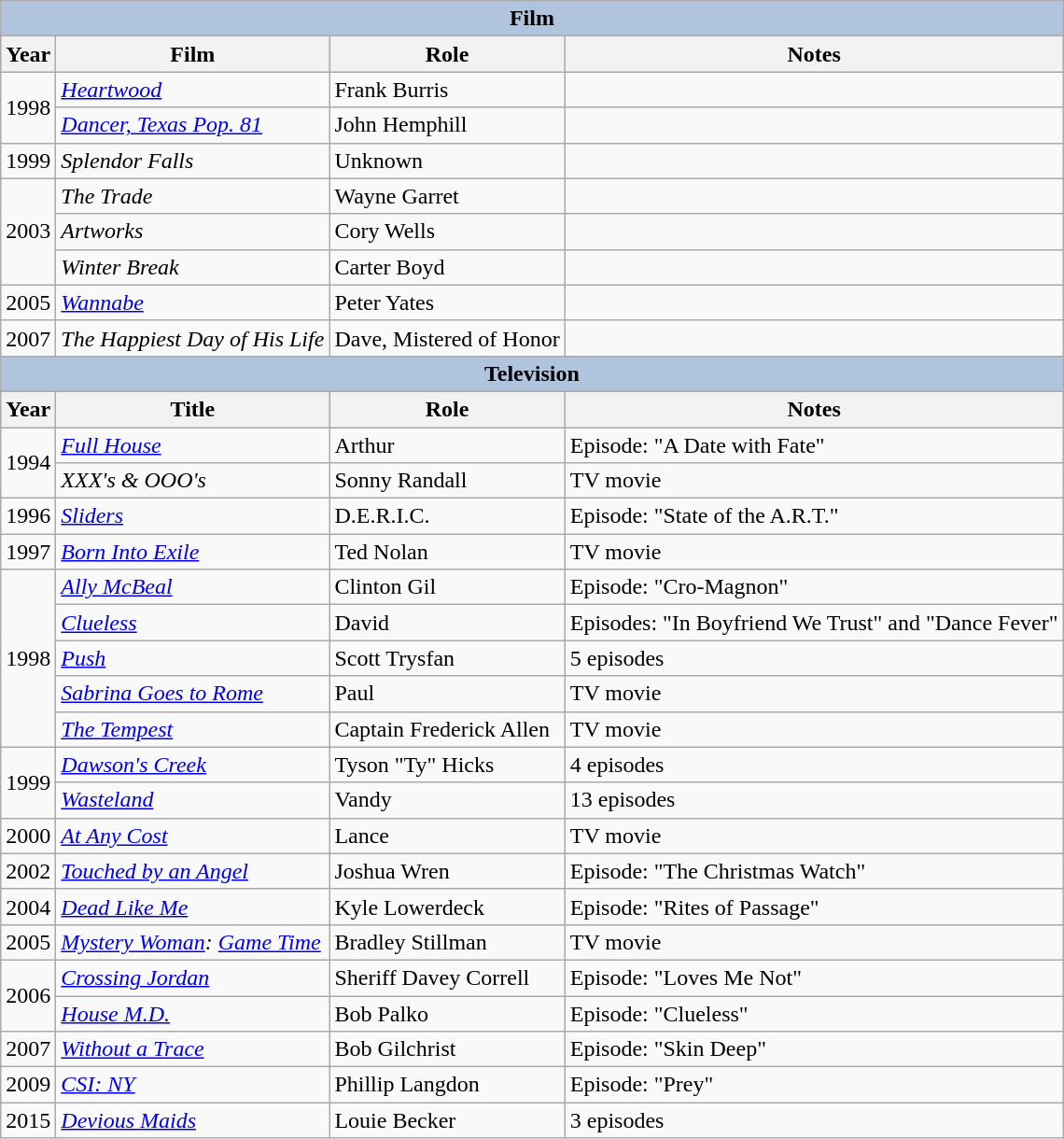<table class="wikitable">
<tr style="background:#ccc; text-align:center;">
<th colspan="4" style="background: LightSteelBlue;">Film</th>
</tr>
<tr style="background:#ccc; text-align:center;">
<th>Year</th>
<th>Film</th>
<th>Role</th>
<th>Notes</th>
</tr>
<tr>
<td rowspan=2>1998</td>
<td><em><a href='#'>Heartwood</a></em></td>
<td>Frank Burris</td>
<td></td>
</tr>
<tr>
<td><em><a href='#'>Dancer, Texas Pop. 81</a></em></td>
<td>John Hemphill</td>
<td></td>
</tr>
<tr>
<td>1999</td>
<td><em>Splendor Falls</em></td>
<td>Unknown</td>
<td></td>
</tr>
<tr>
<td rowspan=3>2003</td>
<td><em>The Trade</em></td>
<td>Wayne Garret</td>
<td></td>
</tr>
<tr>
<td><em>Artworks</em></td>
<td>Cory Wells</td>
<td></td>
</tr>
<tr>
<td><em>Winter Break</em></td>
<td>Carter Boyd</td>
<td></td>
</tr>
<tr>
<td>2005</td>
<td><em><a href='#'>Wannabe</a></em></td>
<td>Peter Yates</td>
<td></td>
</tr>
<tr>
<td>2007</td>
<td><em>The Happiest Day of His Life</em></td>
<td>Dave, Mistered of Honor</td>
<td></td>
</tr>
<tr style="background:#ccc; text-align:center;">
<th colspan="4" style="background: LightSteelBlue;">Television</th>
</tr>
<tr style="background:#ccc; text-align:center;">
<th>Year</th>
<th>Title</th>
<th>Role</th>
<th>Notes</th>
</tr>
<tr>
<td rowspan=2>1994</td>
<td><em><a href='#'>Full House</a></em></td>
<td>Arthur</td>
<td>Episode: "A Date with Fate"</td>
</tr>
<tr>
<td><em>XXX's & OOO's</em></td>
<td>Sonny Randall</td>
<td>TV movie</td>
</tr>
<tr>
<td>1996</td>
<td><em><a href='#'>Sliders</a></em></td>
<td>D.E.R.I.C.</td>
<td>Episode: "State of the A.R.T."</td>
</tr>
<tr>
<td>1997</td>
<td><em><a href='#'>Born Into Exile</a></em></td>
<td>Ted Nolan</td>
<td>TV movie</td>
</tr>
<tr>
<td rowspan=5>1998</td>
<td><em><a href='#'>Ally McBeal</a></em></td>
<td>Clinton Gil</td>
<td>Episode: "Cro-Magnon"</td>
</tr>
<tr>
<td><em><a href='#'>Clueless</a></em></td>
<td>David</td>
<td>Episodes: "In Boyfriend We Trust" and "Dance Fever"</td>
</tr>
<tr>
<td><em><a href='#'>Push</a></em></td>
<td>Scott Trysfan</td>
<td>5 episodes</td>
</tr>
<tr>
<td><em><a href='#'>Sabrina Goes to Rome</a></em></td>
<td>Paul</td>
<td>TV movie</td>
</tr>
<tr>
<td><em><a href='#'>The Tempest</a></em></td>
<td>Captain Frederick Allen</td>
<td>TV movie</td>
</tr>
<tr>
<td rowspan=2>1999</td>
<td><em><a href='#'>Dawson's Creek</a></em></td>
<td>Tyson "Ty" Hicks</td>
<td>4 episodes</td>
</tr>
<tr>
<td><em><a href='#'>Wasteland</a></em></td>
<td>Vandy</td>
<td>13 episodes</td>
</tr>
<tr>
<td>2000</td>
<td><em><a href='#'>At Any Cost</a></em></td>
<td>Lance</td>
<td>TV movie</td>
</tr>
<tr>
<td>2002</td>
<td><em><a href='#'>Touched by an Angel</a></em></td>
<td>Joshua Wren</td>
<td>Episode: "The Christmas Watch"</td>
</tr>
<tr>
<td>2004</td>
<td><em><a href='#'>Dead Like Me</a></em></td>
<td>Kyle Lowerdeck</td>
<td>Episode: "Rites of Passage"</td>
</tr>
<tr>
<td>2005</td>
<td><em><a href='#'>Mystery Woman</a>: <a href='#'>Game Time</a></em></td>
<td>Bradley Stillman</td>
<td>TV movie</td>
</tr>
<tr>
<td rowspan=2>2006</td>
<td><em><a href='#'>Crossing Jordan</a></em></td>
<td>Sheriff Davey Correll</td>
<td>Episode: "Loves Me Not"</td>
</tr>
<tr>
<td><em><a href='#'>House M.D.</a></em></td>
<td>Bob Palko</td>
<td>Episode: "Clueless"</td>
</tr>
<tr>
<td>2007</td>
<td><em><a href='#'>Without a Trace</a></em></td>
<td>Bob Gilchrist</td>
<td>Episode: "Skin Deep"</td>
</tr>
<tr>
<td>2009</td>
<td><em><a href='#'>CSI: NY</a></em></td>
<td>Phillip Langdon</td>
<td>Episode: "Prey"</td>
</tr>
<tr>
<td>2015</td>
<td><em><a href='#'>Devious Maids</a></em></td>
<td>Louie Becker</td>
<td>3 episodes</td>
</tr>
</table>
